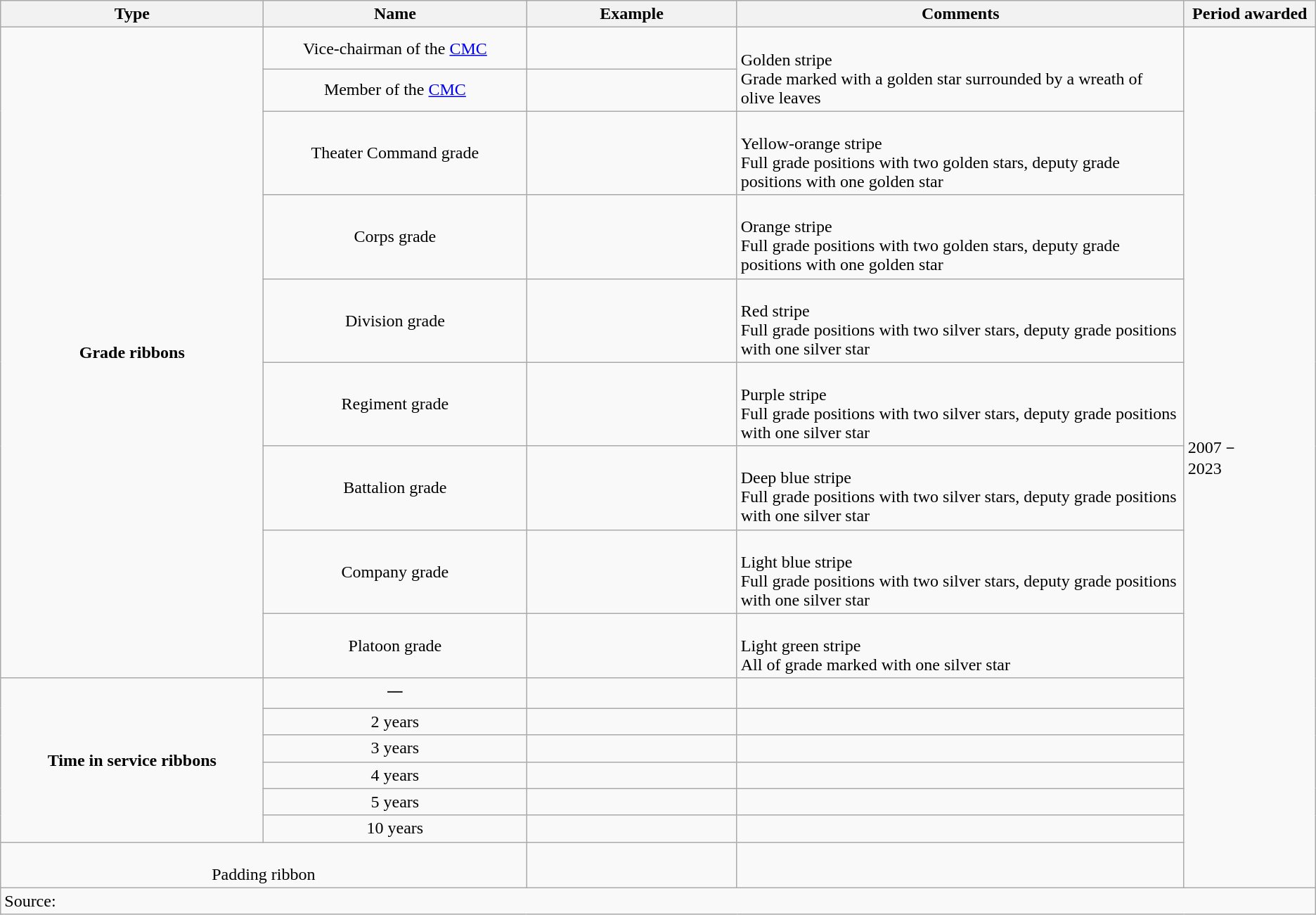<table class="wikitable">
<tr>
<th width="20%">Type</th>
<th width="20%">Name</th>
<th width="16%">Example</th>
<th>Comments</th>
<th width="10%">Period awarded</th>
</tr>
<tr>
<td rowspan=9 style="text-align: center;"><strong>Grade ribbons</strong></td>
<td style="text-align: center;">Vice-chairman of the <a href='#'>CMC</a></td>
<td></td>
<td rowspan=2><br>Golden stripe<br>
Grade marked with a golden star surrounded by a wreath of olive leaves</td>
<td rowspan=16>2007－<br>2023</td>
</tr>
<tr>
<td style="text-align: center;">Member of the <a href='#'>CMC</a></td>
<td></td>
</tr>
<tr>
<td style="text-align: center;">Theater Command grade</td>
<td><br><br></td>
<td><br>Yellow-orange stripe<br>
Full grade positions with two golden stars, deputy grade positions with one golden star</td>
</tr>
<tr>
<td style="text-align: center;">Corps grade</td>
<td><br><br></td>
<td><br>Orange stripe<br>
Full grade positions with two golden stars, deputy grade positions with one golden star</td>
</tr>
<tr>
<td style="text-align: center;">Division grade</td>
<td><br><br></td>
<td><br>Red stripe<br>
Full grade positions with two silver stars, deputy grade positions with one silver star</td>
</tr>
<tr>
<td style="text-align: center;">Regiment grade</td>
<td><br><br></td>
<td><br>Purple stripe<br>
Full grade positions with two silver stars, deputy grade positions with one silver star</td>
</tr>
<tr>
<td style="text-align: center;">Battalion grade</td>
<td><br><br></td>
<td><br>Deep blue stripe<br>
Full grade positions with two silver stars, deputy grade positions with one silver star</td>
</tr>
<tr>
<td style="text-align: center;">Company grade</td>
<td><br><br></td>
<td><br>Light blue stripe<br>
Full grade positions with two silver stars, deputy grade positions with one silver star</td>
</tr>
<tr>
<td style="text-align: center;">Platoon grade</td>
<td></td>
<td><br>Light green stripe<br>All of grade marked with one silver star</td>
</tr>
<tr>
<td rowspan=6 style="text-align: center;"><strong>Time in service ribbons</strong><br></td>
<td style="text-align: center;">一</td>
<td></td>
<td></td>
</tr>
<tr>
<td style="text-align: center;">2 years</td>
<td></td>
<td></td>
</tr>
<tr>
<td style="text-align: center;">3 years</td>
<td></td>
<td></td>
</tr>
<tr>
<td style="text-align: center;">4 years</td>
<td></td>
<td></td>
</tr>
<tr>
<td style="text-align: center;">5 years</td>
<td></td>
<td></td>
</tr>
<tr>
<td style="text-align: center;">10 years</td>
<td></td>
<td></td>
</tr>
<tr>
<td colspan=2 style="text-align: center;"><br>Padding ribbon</td>
<td></td>
</tr>
<tr>
<td colspan="5">Source:</td>
</tr>
</table>
